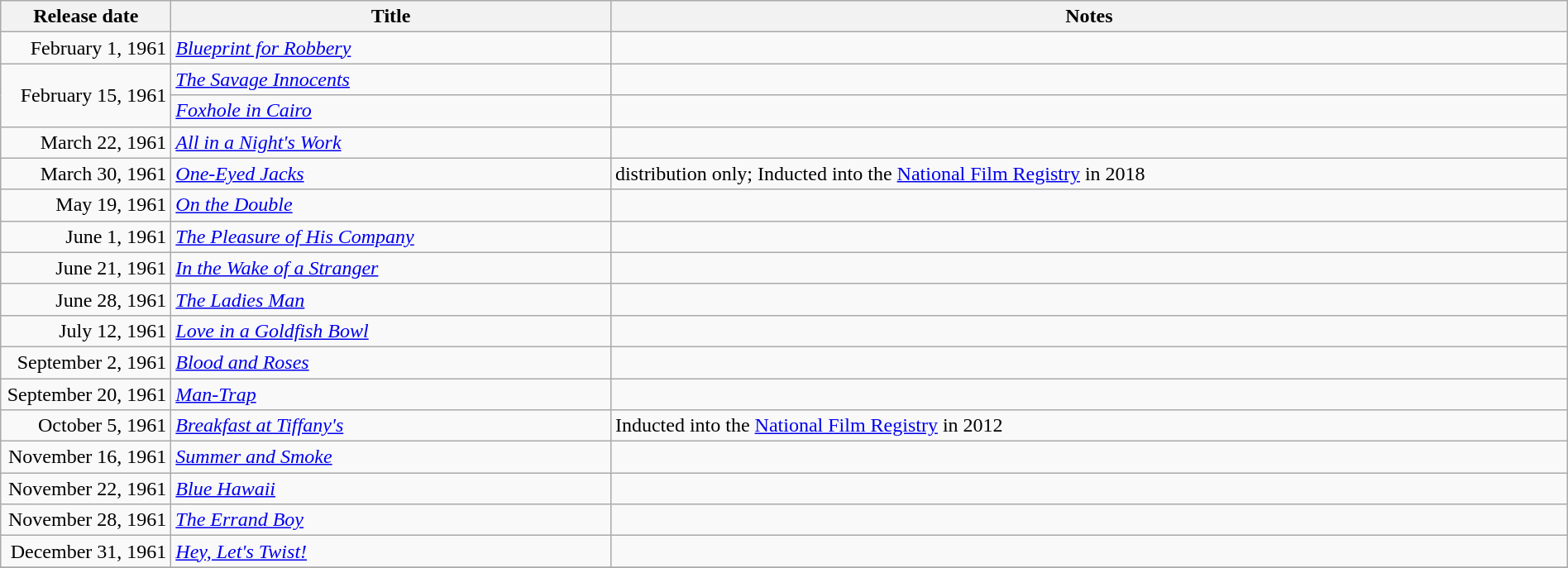<table class="wikitable sortable" style="width:100%;">
<tr>
<th scope="col" style="width:130px;">Release date</th>
<th>Title</th>
<th>Notes</th>
</tr>
<tr>
<td style="text-align:right;">February 1, 1961</td>
<td><em><a href='#'>Blueprint for Robbery</a></em></td>
<td></td>
</tr>
<tr>
<td style="text-align:right;" rowspan="2">February 15, 1961</td>
<td><em><a href='#'>The Savage Innocents</a></em></td>
<td></td>
</tr>
<tr>
<td><em><a href='#'>Foxhole in Cairo</a></em></td>
<td></td>
</tr>
<tr>
<td style="text-align:right;">March 22, 1961</td>
<td><em><a href='#'>All in a Night's Work</a></em></td>
<td></td>
</tr>
<tr>
<td style="text-align:right;">March 30, 1961</td>
<td><em><a href='#'>One-Eyed Jacks</a></em></td>
<td>distribution only; Inducted into the <a href='#'>National Film Registry</a> in 2018</td>
</tr>
<tr>
<td style="text-align:right;">May 19, 1961</td>
<td><em><a href='#'>On the Double</a></em></td>
<td></td>
</tr>
<tr>
<td style="text-align:right;">June 1, 1961</td>
<td><em><a href='#'>The Pleasure of His Company</a></em></td>
<td></td>
</tr>
<tr>
<td style="text-align:right;">June 21, 1961</td>
<td><em><a href='#'>In the Wake of a Stranger</a></em></td>
<td></td>
</tr>
<tr>
<td style="text-align:right;">June 28, 1961</td>
<td><em><a href='#'>The Ladies Man</a></em></td>
<td></td>
</tr>
<tr>
<td style="text-align:right;">July 12, 1961</td>
<td><em><a href='#'>Love in a Goldfish Bowl</a></em></td>
<td></td>
</tr>
<tr>
<td style="text-align:right;">September 2, 1961</td>
<td><em><a href='#'>Blood and Roses</a></em></td>
<td></td>
</tr>
<tr>
<td style="text-align:right;">September 20, 1961</td>
<td><em><a href='#'>Man-Trap</a></em></td>
<td></td>
</tr>
<tr>
<td style="text-align:right;">October 5, 1961</td>
<td><em><a href='#'>Breakfast at Tiffany's</a></em></td>
<td>Inducted into the <a href='#'>National Film Registry</a> in 2012</td>
</tr>
<tr>
<td style="text-align:right;">November 16, 1961</td>
<td><em><a href='#'>Summer and Smoke</a></em></td>
<td></td>
</tr>
<tr>
<td style="text-align:right;">November 22, 1961</td>
<td><em><a href='#'>Blue Hawaii</a></em></td>
<td></td>
</tr>
<tr>
<td style="text-align:right;">November 28, 1961</td>
<td><em><a href='#'>The Errand Boy</a></em></td>
<td></td>
</tr>
<tr>
<td style="text-align:right;">December 31, 1961</td>
<td><em><a href='#'>Hey, Let's Twist!</a></em></td>
<td></td>
</tr>
<tr>
</tr>
</table>
